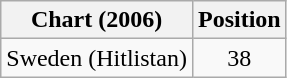<table class="wikitable">
<tr>
<th>Chart (2006)</th>
<th>Position</th>
</tr>
<tr>
<td>Sweden (Hitlistan)</td>
<td align="center">38</td>
</tr>
</table>
